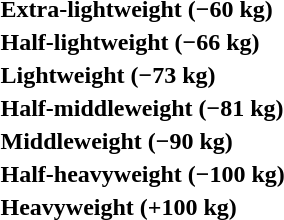<table>
<tr>
<th rowspan=2 style="text-align:left;">Extra-lightweight (−60 kg)</th>
<td rowspan=2></td>
<td rowspan=2></td>
<td></td>
</tr>
<tr>
<td></td>
</tr>
<tr>
<th rowspan=2 style="text-align:left;">Half-lightweight (−66 kg)</th>
<td rowspan=2></td>
<td rowspan=2></td>
<td></td>
</tr>
<tr>
<td></td>
</tr>
<tr>
<th rowspan=2 style="text-align:left;">Lightweight (−73 kg)</th>
<td rowspan=2></td>
<td rowspan=2></td>
<td></td>
</tr>
<tr>
<td></td>
</tr>
<tr>
<th rowspan=2 style="text-align:left;">Half-middleweight (−81 kg)</th>
<td rowspan=2></td>
<td rowspan=2></td>
<td></td>
</tr>
<tr>
<td></td>
</tr>
<tr>
<th rowspan=2 style="text-align:left;">Middleweight (−90 kg)</th>
<td rowspan=2></td>
<td rowspan=2></td>
<td></td>
</tr>
<tr>
<td></td>
</tr>
<tr>
<th rowspan=2 style="text-align:left;">Half-heavyweight (−100 kg)</th>
<td rowspan=2></td>
<td rowspan=2></td>
<td></td>
</tr>
<tr>
<td></td>
</tr>
<tr>
<th rowspan=2 style="text-align:left;">Heavyweight (+100 kg)</th>
<td rowspan=2></td>
<td rowspan=2></td>
<td></td>
</tr>
<tr>
<td></td>
</tr>
</table>
